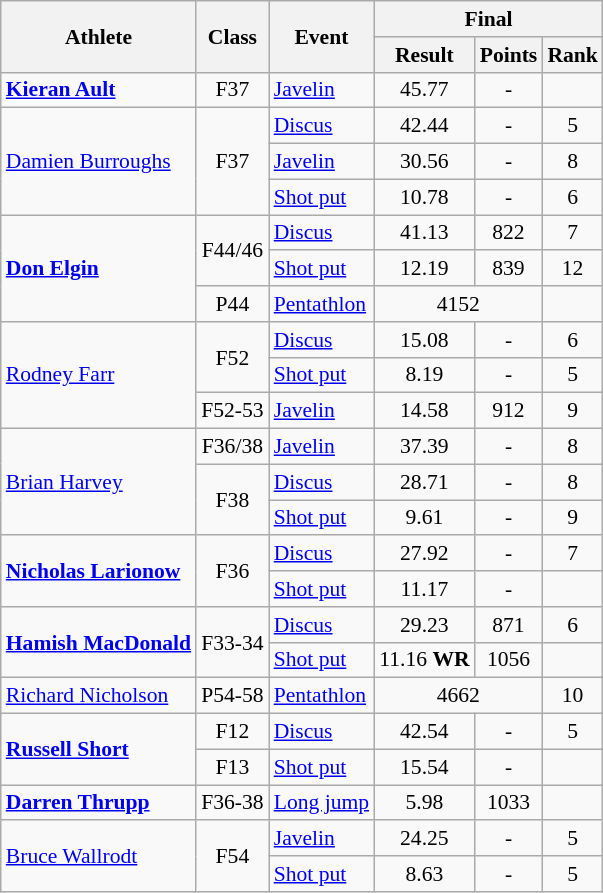<table class=wikitable style="font-size:90%">
<tr>
<th rowspan="2">Athlete</th>
<th rowspan="2">Class</th>
<th rowspan="2">Event</th>
<th colspan="3">Final</th>
</tr>
<tr>
<th>Result</th>
<th>Points</th>
<th>Rank</th>
</tr>
<tr>
<td><strong><a href='#'>Kieran Ault</a></strong></td>
<td style="text-align:center;">F37</td>
<td><a href='#'>Javelin</a></td>
<td style="text-align:center;">45.77</td>
<td style="text-align:center;">-</td>
<td style="text-align:center;"></td>
</tr>
<tr>
<td rowspan="3"><a href='#'>Damien Burroughs</a></td>
<td rowspan="3" style="text-align:center;">F37</td>
<td><a href='#'>Discus</a></td>
<td style="text-align:center;">42.44</td>
<td style="text-align:center;">-</td>
<td style="text-align:center;">5</td>
</tr>
<tr>
<td><a href='#'>Javelin</a></td>
<td style="text-align:center;">30.56</td>
<td style="text-align:center;">-</td>
<td style="text-align:center;">8</td>
</tr>
<tr>
<td><a href='#'>Shot put</a></td>
<td style="text-align:center;">10.78</td>
<td style="text-align:center;">-</td>
<td style="text-align:center;">6</td>
</tr>
<tr>
<td rowspan="3"><strong><a href='#'>Don Elgin</a></strong></td>
<td rowspan="2" style="text-align:center;">F44/46</td>
<td><a href='#'>Discus</a></td>
<td style="text-align:center;">41.13</td>
<td style="text-align:center;">822</td>
<td style="text-align:center;">7</td>
</tr>
<tr>
<td><a href='#'>Shot put</a></td>
<td style="text-align:center;">12.19</td>
<td style="text-align:center;">839</td>
<td style="text-align:center;">12</td>
</tr>
<tr>
<td style="text-align:center;">P44</td>
<td><a href='#'>Pentathlon</a></td>
<td style="text-align:center;" colspan="2">4152</td>
<td style="text-align:center;"></td>
</tr>
<tr>
<td rowspan="3"><a href='#'>Rodney Farr</a></td>
<td rowspan="2" style="text-align:center;">F52</td>
<td><a href='#'>Discus</a></td>
<td style="text-align:center;">15.08</td>
<td style="text-align:center;">-</td>
<td style="text-align:center;">6</td>
</tr>
<tr>
<td><a href='#'>Shot put</a></td>
<td style="text-align:center;">8.19</td>
<td style="text-align:center;">-</td>
<td style="text-align:center;">5</td>
</tr>
<tr>
<td style="text-align:center;">F52-53</td>
<td><a href='#'>Javelin</a></td>
<td style="text-align:center;">14.58</td>
<td style="text-align:center;">912</td>
<td style="text-align:center;">9</td>
</tr>
<tr>
<td rowspan="3"><a href='#'>Brian Harvey</a></td>
<td style="text-align:center;">F36/38</td>
<td><a href='#'>Javelin</a></td>
<td style="text-align:center;">37.39</td>
<td style="text-align:center;">-</td>
<td style="text-align:center;">8</td>
</tr>
<tr>
<td rowspan="2" style="text-align:center;">F38</td>
<td><a href='#'>Discus</a></td>
<td style="text-align:center;">28.71</td>
<td style="text-align:center;">-</td>
<td style="text-align:center;">8</td>
</tr>
<tr>
<td><a href='#'>Shot put</a></td>
<td style="text-align:center;">9.61</td>
<td style="text-align:center;">-</td>
<td style="text-align:center;">9</td>
</tr>
<tr>
<td rowspan="2"><strong><a href='#'>Nicholas Larionow</a></strong></td>
<td rowspan="2" style="text-align:center;">F36</td>
<td><a href='#'>Discus</a></td>
<td style="text-align:center;">27.92</td>
<td style="text-align:center;">-</td>
<td style="text-align:center;">7</td>
</tr>
<tr>
<td><a href='#'>Shot put</a></td>
<td style="text-align:center;">11.17</td>
<td style="text-align:center;">-</td>
<td style="text-align:center;"></td>
</tr>
<tr>
<td rowspan="2"><strong><a href='#'>Hamish MacDonald</a></strong></td>
<td rowspan="2" style="text-align:center;">F33-34</td>
<td><a href='#'>Discus</a></td>
<td style="text-align:center;">29.23</td>
<td style="text-align:center;">871</td>
<td style="text-align:center;">6</td>
</tr>
<tr>
<td><a href='#'>Shot put</a></td>
<td style="text-align:center;">11.16 <strong>WR</strong></td>
<td style="text-align:center;">1056</td>
<td style="text-align:center;"></td>
</tr>
<tr>
<td><a href='#'>Richard Nicholson</a></td>
<td style="text-align:center;">P54-58</td>
<td><a href='#'>Pentathlon</a></td>
<td style="text-align:center;" colspan="2">4662</td>
<td style="text-align:center;">10</td>
</tr>
<tr>
<td rowspan="2"><strong><a href='#'>Russell Short</a></strong></td>
<td style="text-align:center;">F12</td>
<td><a href='#'>Discus</a></td>
<td style="text-align:center;">42.54</td>
<td style="text-align:center;">-</td>
<td style="text-align:center;">5</td>
</tr>
<tr>
<td style="text-align:center;">F13</td>
<td><a href='#'>Shot put</a></td>
<td style="text-align:center;">15.54</td>
<td style="text-align:center;">-</td>
<td style="text-align:center;"></td>
</tr>
<tr>
<td><strong><a href='#'>Darren Thrupp</a></strong></td>
<td style="text-align:center;">F36-38</td>
<td><a href='#'>Long jump</a></td>
<td style="text-align:center;">5.98</td>
<td style="text-align:center;">1033</td>
<td style="text-align:center;"></td>
</tr>
<tr>
<td rowspan="2"><a href='#'>Bruce Wallrodt</a></td>
<td rowspan="2" style="text-align:center;">F54</td>
<td><a href='#'>Javelin</a></td>
<td style="text-align:center;">24.25</td>
<td style="text-align:center;">-</td>
<td style="text-align:center;">5</td>
</tr>
<tr>
<td><a href='#'>Shot put</a></td>
<td style="text-align:center;">8.63</td>
<td style="text-align:center;">-</td>
<td style="text-align:center;">5</td>
</tr>
</table>
